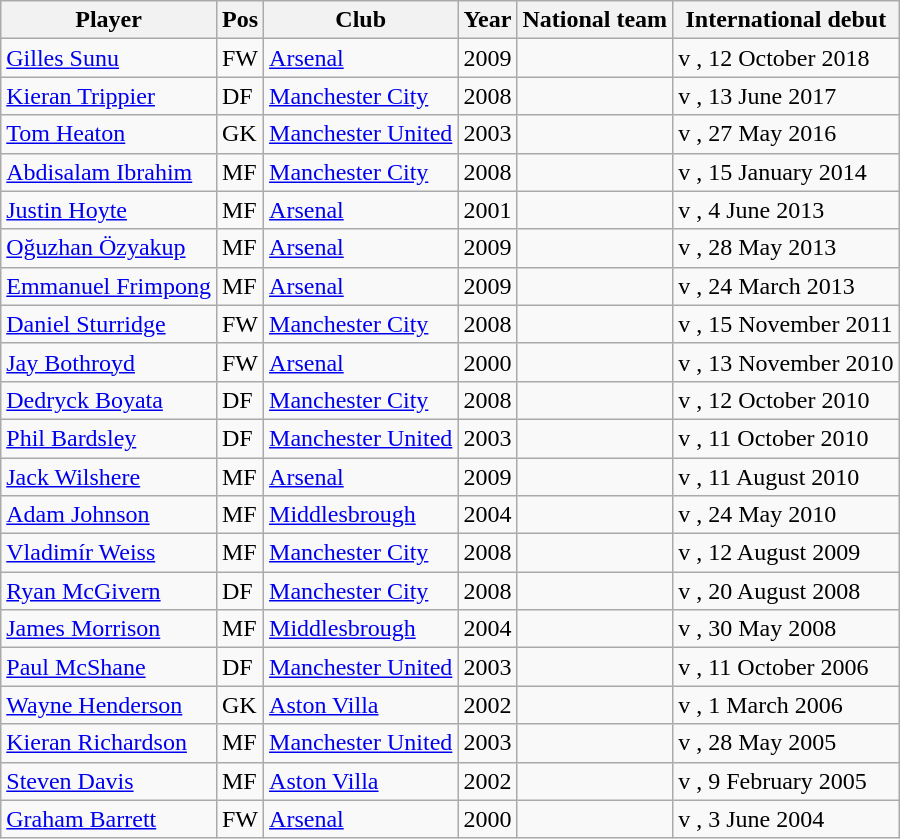<table class="wikitable sortable">
<tr>
<th>Player</th>
<th>Pos</th>
<th>Club</th>
<th>Year</th>
<th>National team</th>
<th>International debut</th>
</tr>
<tr>
<td><a href='#'>Gilles Sunu</a></td>
<td>FW</td>
<td><a href='#'>Arsenal</a></td>
<td>2009</td>
<td></td>
<td>v , 12 October 2018</td>
</tr>
<tr>
<td><a href='#'>Kieran Trippier</a></td>
<td>DF</td>
<td><a href='#'>Manchester City</a></td>
<td>2008</td>
<td></td>
<td>v , 13 June 2017</td>
</tr>
<tr>
<td><a href='#'>Tom Heaton</a></td>
<td>GK</td>
<td><a href='#'>Manchester United</a></td>
<td>2003</td>
<td></td>
<td>v , 27 May 2016</td>
</tr>
<tr>
<td><a href='#'>Abdisalam Ibrahim</a></td>
<td>MF</td>
<td><a href='#'>Manchester City</a></td>
<td>2008</td>
<td></td>
<td>v , 15 January 2014</td>
</tr>
<tr>
<td><a href='#'>Justin Hoyte</a></td>
<td>MF</td>
<td><a href='#'>Arsenal</a></td>
<td>2001</td>
<td></td>
<td>v , 4 June 2013</td>
</tr>
<tr>
<td><a href='#'>Oğuzhan Özyakup</a></td>
<td>MF</td>
<td><a href='#'>Arsenal</a></td>
<td>2009</td>
<td></td>
<td>v , 28 May 2013</td>
</tr>
<tr>
<td><a href='#'>Emmanuel Frimpong</a></td>
<td>MF</td>
<td><a href='#'>Arsenal</a></td>
<td>2009</td>
<td></td>
<td>v , 24 March 2013</td>
</tr>
<tr>
<td><a href='#'>Daniel Sturridge</a></td>
<td>FW</td>
<td><a href='#'>Manchester City</a></td>
<td>2008</td>
<td></td>
<td>v , 15 November 2011</td>
</tr>
<tr>
<td><a href='#'>Jay Bothroyd</a></td>
<td>FW</td>
<td><a href='#'>Arsenal</a></td>
<td>2000</td>
<td></td>
<td>v , 13 November 2010</td>
</tr>
<tr>
<td><a href='#'>Dedryck Boyata</a></td>
<td>DF</td>
<td><a href='#'>Manchester City</a></td>
<td>2008</td>
<td></td>
<td>v , 12 October 2010</td>
</tr>
<tr>
<td><a href='#'>Phil Bardsley</a></td>
<td>DF</td>
<td><a href='#'>Manchester United</a></td>
<td>2003</td>
<td></td>
<td>v , 11 October 2010</td>
</tr>
<tr>
<td><a href='#'>Jack Wilshere</a></td>
<td>MF</td>
<td><a href='#'>Arsenal</a></td>
<td>2009</td>
<td></td>
<td>v , 11 August 2010</td>
</tr>
<tr>
<td><a href='#'>Adam Johnson</a></td>
<td>MF</td>
<td><a href='#'>Middlesbrough</a></td>
<td>2004</td>
<td></td>
<td>v , 24 May 2010</td>
</tr>
<tr>
<td><a href='#'>Vladimír Weiss</a></td>
<td>MF</td>
<td><a href='#'>Manchester City</a></td>
<td>2008</td>
<td></td>
<td>v , 12 August 2009</td>
</tr>
<tr>
<td><a href='#'>Ryan McGivern</a></td>
<td>DF</td>
<td><a href='#'>Manchester City</a></td>
<td>2008</td>
<td></td>
<td>v , 20 August 2008</td>
</tr>
<tr>
<td><a href='#'>James Morrison</a></td>
<td>MF</td>
<td><a href='#'>Middlesbrough</a></td>
<td>2004</td>
<td></td>
<td>v , 30 May 2008</td>
</tr>
<tr>
<td><a href='#'>Paul McShane</a></td>
<td>DF</td>
<td><a href='#'>Manchester United</a></td>
<td>2003</td>
<td></td>
<td>v , 11 October 2006</td>
</tr>
<tr>
<td><a href='#'>Wayne Henderson</a></td>
<td>GK</td>
<td><a href='#'>Aston Villa</a></td>
<td>2002</td>
<td></td>
<td>v , 1 March 2006</td>
</tr>
<tr>
<td><a href='#'>Kieran Richardson</a></td>
<td>MF</td>
<td><a href='#'>Manchester United</a></td>
<td>2003</td>
<td></td>
<td>v , 28 May 2005</td>
</tr>
<tr>
<td><a href='#'>Steven Davis</a></td>
<td>MF</td>
<td><a href='#'>Aston Villa</a></td>
<td>2002</td>
<td></td>
<td>v , 9 February 2005</td>
</tr>
<tr>
<td><a href='#'>Graham Barrett</a></td>
<td>FW</td>
<td><a href='#'>Arsenal</a></td>
<td>2000</td>
<td></td>
<td>v , 3 June 2004</td>
</tr>
</table>
